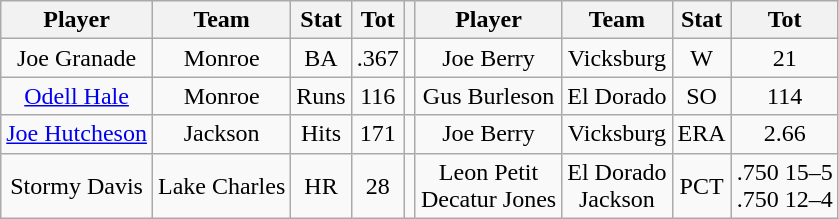<table class="wikitable" style="text-align:center">
<tr>
<th>Player</th>
<th>Team</th>
<th>Stat</th>
<th>Tot</th>
<th></th>
<th>Player</th>
<th>Team</th>
<th>Stat</th>
<th>Tot</th>
</tr>
<tr>
<td>Joe Granade</td>
<td>Monroe</td>
<td>BA</td>
<td>.367</td>
<td></td>
<td>Joe Berry</td>
<td>Vicksburg</td>
<td>W</td>
<td>21</td>
</tr>
<tr>
<td><a href='#'>Odell Hale</a></td>
<td>Monroe</td>
<td>Runs</td>
<td>116</td>
<td></td>
<td>Gus Burleson</td>
<td>El Dorado</td>
<td>SO</td>
<td>114</td>
</tr>
<tr>
<td><a href='#'>Joe Hutcheson</a></td>
<td>Jackson</td>
<td>Hits</td>
<td>171</td>
<td></td>
<td>Joe Berry</td>
<td>Vicksburg</td>
<td>ERA</td>
<td>2.66</td>
</tr>
<tr>
<td>Stormy Davis</td>
<td>Lake Charles</td>
<td>HR</td>
<td>28</td>
<td></td>
<td>Leon Petit <br> Decatur Jones</td>
<td>El Dorado<br>Jackson</td>
<td>PCT</td>
<td>.750 15–5<br>.750 12–4</td>
</tr>
</table>
